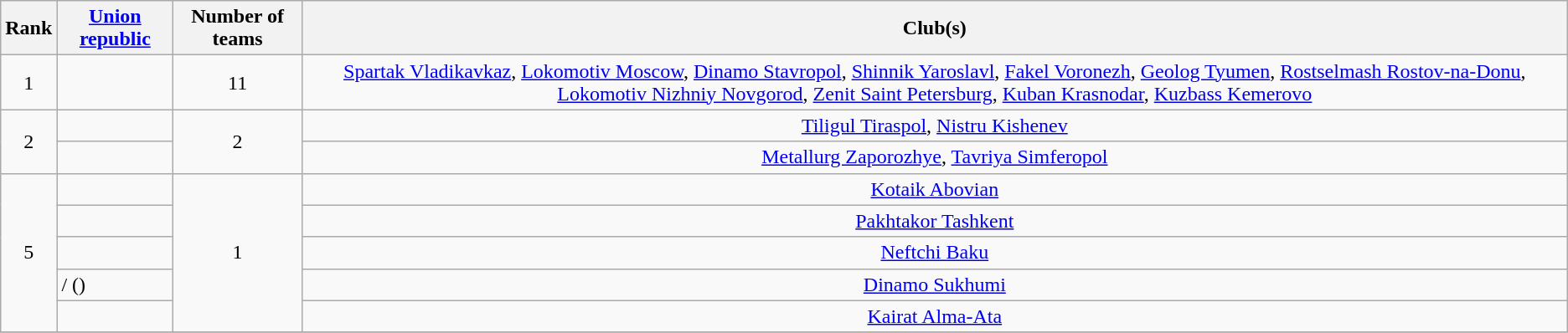<table class="wikitable">
<tr>
<th>Rank</th>
<th><a href='#'>Union republic</a></th>
<th>Number of teams</th>
<th>Club(s)</th>
</tr>
<tr>
<td align="center">1</td>
<td></td>
<td align="center">11</td>
<td align="center"><a href='#'>Spartak Vladikavkaz</a>, <a href='#'>Lokomotiv Moscow</a>, <a href='#'>Dinamo Stavropol</a>, <a href='#'>Shinnik Yaroslavl</a>, <a href='#'>Fakel Voronezh</a>, <a href='#'>Geolog Tyumen</a>, <a href='#'>Rostselmash Rostov-na-Donu</a>, <a href='#'>Lokomotiv Nizhniy Novgorod</a>, <a href='#'>Zenit Saint Petersburg</a>, <a href='#'>Kuban Krasnodar</a>, <a href='#'>Kuzbass Kemerovo</a></td>
</tr>
<tr>
<td align="center" rowspan=2>2</td>
<td></td>
<td align="center" rowspan=2>2</td>
<td align="center"><a href='#'>Tiligul Tiraspol</a>, <a href='#'>Nistru Kishenev</a></td>
</tr>
<tr>
<td></td>
<td align="center"><a href='#'>Metallurg Zaporozhye</a>, <a href='#'>Tavriya Simferopol</a></td>
</tr>
<tr>
<td align="center" rowspan=5>5</td>
<td></td>
<td align="center" rowspan=5>1</td>
<td align="center"><a href='#'>Kotaik Abovian</a></td>
</tr>
<tr>
<td></td>
<td align="center"><a href='#'>Pakhtakor Tashkent</a></td>
</tr>
<tr>
<td></td>
<td align="center"><a href='#'>Neftchi Baku</a></td>
</tr>
<tr>
<td> / ()</td>
<td align="center"><a href='#'>Dinamo Sukhumi</a></td>
</tr>
<tr>
<td></td>
<td align="center"><a href='#'>Kairat Alma-Ata</a></td>
</tr>
<tr>
</tr>
</table>
